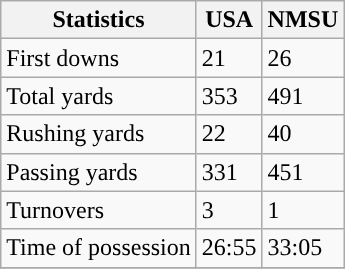<table class="wikitable" style="float: left;">
<tr>
<th>Statistics</th>
<th>USA</th>
<th>NMSU</th>
</tr>
<tr>
<td>First downs</td>
<td>21</td>
<td>26</td>
</tr>
<tr>
<td>Total yards</td>
<td>353</td>
<td>491</td>
</tr>
<tr>
<td>Rushing yards</td>
<td>22</td>
<td>40</td>
</tr>
<tr>
<td>Passing yards</td>
<td>331</td>
<td>451</td>
</tr>
<tr>
<td>Turnovers</td>
<td>3</td>
<td>1</td>
</tr>
<tr>
<td>Time of possession</td>
<td>26:55</td>
<td>33:05</td>
</tr>
<tr>
</tr>
</table>
